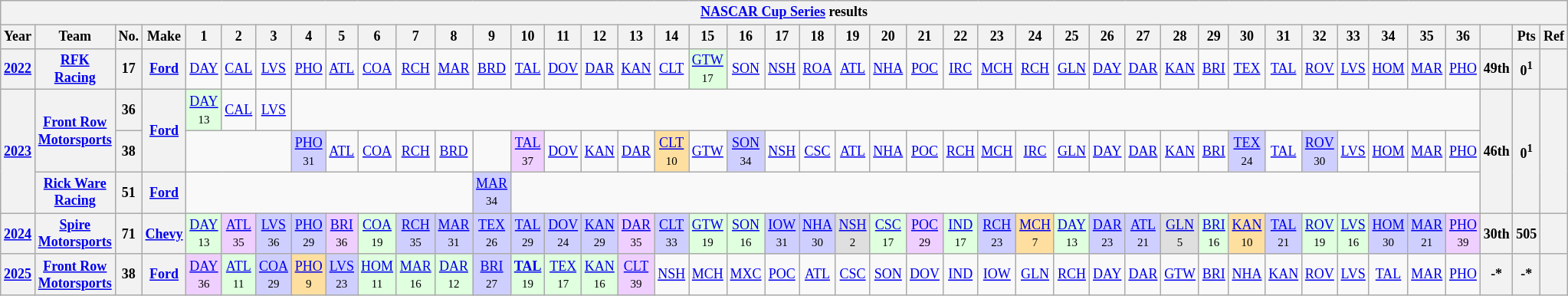<table class="wikitable" style="text-align:center; font-size:75%">
<tr>
<th colspan=45><a href='#'>NASCAR Cup Series</a> results</th>
</tr>
<tr>
<th>Year</th>
<th>Team</th>
<th>No.</th>
<th>Make</th>
<th>1</th>
<th>2</th>
<th>3</th>
<th>4</th>
<th>5</th>
<th>6</th>
<th>7</th>
<th>8</th>
<th>9</th>
<th>10</th>
<th>11</th>
<th>12</th>
<th>13</th>
<th>14</th>
<th>15</th>
<th>16</th>
<th>17</th>
<th>18</th>
<th>19</th>
<th>20</th>
<th>21</th>
<th>22</th>
<th>23</th>
<th>24</th>
<th>25</th>
<th>26</th>
<th>27</th>
<th>28</th>
<th>29</th>
<th>30</th>
<th>31</th>
<th>32</th>
<th>33</th>
<th>34</th>
<th>35</th>
<th>36</th>
<th></th>
<th>Pts</th>
<th>Ref</th>
</tr>
<tr>
<th><a href='#'>2022</a></th>
<th><a href='#'>RFK Racing</a></th>
<th>17</th>
<th><a href='#'>Ford</a></th>
<td><a href='#'>DAY</a></td>
<td><a href='#'>CAL</a></td>
<td><a href='#'>LVS</a></td>
<td><a href='#'>PHO</a></td>
<td><a href='#'>ATL</a></td>
<td><a href='#'>COA</a></td>
<td><a href='#'>RCH</a></td>
<td><a href='#'>MAR</a></td>
<td><a href='#'>BRD</a></td>
<td><a href='#'>TAL</a></td>
<td><a href='#'>DOV</a></td>
<td><a href='#'>DAR</a></td>
<td><a href='#'>KAN</a></td>
<td><a href='#'>CLT</a></td>
<td style="background:#DFFFDF;"><a href='#'>GTW</a><br><small>17</small></td>
<td><a href='#'>SON</a></td>
<td><a href='#'>NSH</a></td>
<td><a href='#'>ROA</a></td>
<td><a href='#'>ATL</a></td>
<td><a href='#'>NHA</a></td>
<td><a href='#'>POC</a></td>
<td><a href='#'>IRC</a></td>
<td><a href='#'>MCH</a></td>
<td><a href='#'>RCH</a></td>
<td><a href='#'>GLN</a></td>
<td><a href='#'>DAY</a></td>
<td><a href='#'>DAR</a></td>
<td><a href='#'>KAN</a></td>
<td><a href='#'>BRI</a></td>
<td><a href='#'>TEX</a></td>
<td><a href='#'>TAL</a></td>
<td><a href='#'>ROV</a></td>
<td><a href='#'>LVS</a></td>
<td><a href='#'>HOM</a></td>
<td><a href='#'>MAR</a></td>
<td><a href='#'>PHO</a></td>
<th>49th</th>
<th>0<sup>1</sup></th>
<th></th>
</tr>
<tr>
<th rowspan=3><a href='#'>2023</a></th>
<th rowspan=2><a href='#'>Front Row Motorsports</a></th>
<th>36</th>
<th rowspan=2><a href='#'>Ford</a></th>
<td style="background:#DFFFDF;"><a href='#'>DAY</a><br><small>13</small></td>
<td><a href='#'>CAL</a></td>
<td><a href='#'>LVS</a></td>
<td colspan=33></td>
<th rowspan=3>46th</th>
<th rowspan=3>0<sup>1</sup></th>
<th rowspan=3></th>
</tr>
<tr>
<th>38</th>
<td colspan=3></td>
<td style="background:#CFCFFF;"><a href='#'>PHO</a><br><small>31</small></td>
<td><a href='#'>ATL</a></td>
<td><a href='#'>COA</a></td>
<td><a href='#'>RCH</a></td>
<td><a href='#'>BRD</a></td>
<td></td>
<td style="background:#EFCFFF;"><a href='#'>TAL</a><br><small>37</small></td>
<td><a href='#'>DOV</a></td>
<td><a href='#'>KAN</a></td>
<td><a href='#'>DAR</a></td>
<td style="background:#FFDF9F;"><a href='#'>CLT</a><br><small>10</small></td>
<td><a href='#'>GTW</a></td>
<td style="background:#CFCFFF;"><a href='#'>SON</a><br><small>34</small></td>
<td><a href='#'>NSH</a></td>
<td><a href='#'>CSC</a></td>
<td><a href='#'>ATL</a></td>
<td><a href='#'>NHA</a></td>
<td><a href='#'>POC</a></td>
<td><a href='#'>RCH</a></td>
<td><a href='#'>MCH</a></td>
<td><a href='#'>IRC</a></td>
<td><a href='#'>GLN</a></td>
<td><a href='#'>DAY</a></td>
<td><a href='#'>DAR</a></td>
<td><a href='#'>KAN</a></td>
<td><a href='#'>BRI</a></td>
<td style="background:#CFCFFF;"><a href='#'>TEX</a><br><small>24</small></td>
<td><a href='#'>TAL</a></td>
<td style="background:#CFCFFF;"><a href='#'>ROV</a><br><small>30</small></td>
<td><a href='#'>LVS</a></td>
<td><a href='#'>HOM</a></td>
<td><a href='#'>MAR</a></td>
<td><a href='#'>PHO</a></td>
</tr>
<tr>
<th><a href='#'>Rick Ware Racing</a></th>
<th>51</th>
<th><a href='#'>Ford</a></th>
<td colspan=8></td>
<td style="background:#CFCFFF;"><a href='#'>MAR</a><br><small>34</small></td>
<td colspan=27></td>
</tr>
<tr>
<th><a href='#'>2024</a></th>
<th><a href='#'>Spire Motorsports</a></th>
<th>71</th>
<th><a href='#'>Chevy</a></th>
<td style="background:#DFFFDF;"><a href='#'>DAY</a><br><small>13</small></td>
<td style="background:#EFCFFF;"><a href='#'>ATL</a><br><small>35</small></td>
<td style="background:#CFCFFF;"><a href='#'>LVS</a><br><small>36</small></td>
<td style="background:#CFCFFF;"><a href='#'>PHO</a><br><small>29</small></td>
<td style="background:#EFCFFF;"><a href='#'>BRI</a><br><small>36</small></td>
<td style="background:#DFFFDF;"><a href='#'>COA</a><br><small>19</small></td>
<td style="background:#CFCFFF;"><a href='#'>RCH</a><br><small>35</small></td>
<td style="background:#CFCFFF;"><a href='#'>MAR</a><br><small>31</small></td>
<td style="background:#CFCFFF;"><a href='#'>TEX</a><br><small>26</small></td>
<td style="background:#CFCFFF;"><a href='#'>TAL</a><br><small>29</small></td>
<td style="background:#CFCFFF;"><a href='#'>DOV</a><br><small>24</small></td>
<td style="background:#CFCFFF;"><a href='#'>KAN</a><br><small>29</small></td>
<td style="background:#EFCFFF;"><a href='#'>DAR</a><br><small>35</small></td>
<td style="background:#CFCFFF;"><a href='#'>CLT</a><br><small>33</small></td>
<td style="background:#DFFFDF;"><a href='#'>GTW</a><br><small>19</small></td>
<td style="background:#DFFFDF;"><a href='#'>SON</a><br><small>16</small></td>
<td style="background:#CFCFFF;"><a href='#'>IOW</a><br><small>31</small></td>
<td style="background:#CFCFFF;"><a href='#'>NHA</a> <br><small>30</small></td>
<td style="background:#DFDFDF;"><a href='#'>NSH</a><br><small>2</small></td>
<td style="background:#DFFFDF;"><a href='#'>CSC</a><br><small>17</small></td>
<td style="background:#EFCFFF;"><a href='#'>POC</a><br><small>29</small></td>
<td style="background:#DFFFDF;"><a href='#'>IND</a><br><small>17</small></td>
<td style="background:#CFCFFF;"><a href='#'>RCH</a><br><small>23</small></td>
<td style="background:#FFDF9F;"><a href='#'>MCH</a><br><small>7</small></td>
<td style="background:#DFFFDF;"><a href='#'>DAY</a><br><small>13</small></td>
<td style="background:#CFCFFF;"><a href='#'>DAR</a><br><small>23</small></td>
<td style="background:#CFCFFF;"><a href='#'>ATL</a><br><small>21</small></td>
<td style="background:#DFDFDF;"><a href='#'>GLN</a><br><small>5</small></td>
<td style="background:#DFFFDF;"><a href='#'>BRI</a><br><small>16</small></td>
<td style="background:#FFDF9F;"><a href='#'>KAN</a><br><small>10</small></td>
<td style="background:#CFCFFF;"><a href='#'>TAL</a><br><small>21</small></td>
<td style="background:#DFFFDF;"><a href='#'>ROV</a><br><small>19</small></td>
<td style="background:#DFFFDF;"><a href='#'>LVS</a><br><small>16</small></td>
<td style="background:#CFCFFF;"><a href='#'>HOM</a><br><small>30</small></td>
<td style="background:#CFCFFF;"><a href='#'>MAR</a><br><small>21</small></td>
<td style="background:#EFCFFF;"><a href='#'>PHO</a><br><small>39</small></td>
<th>30th</th>
<th>505</th>
<th></th>
</tr>
<tr>
<th><a href='#'>2025</a></th>
<th><a href='#'>Front Row Motorsports</a></th>
<th>38</th>
<th><a href='#'>Ford</a></th>
<td style="background:#EFCFFF;"><a href='#'>DAY</a><br><small>36</small></td>
<td style="background:#DFFFDF;"><a href='#'>ATL</a><br><small>11</small></td>
<td style="background:#CFCFFF;"><a href='#'>COA</a><br><small>29</small></td>
<td style="background:#FFDF9F;"><a href='#'>PHO</a><br><small>9</small></td>
<td style="background:#CFCFFF;"><a href='#'>LVS</a><br><small>23</small></td>
<td style="background:#DFFFDF;"><a href='#'>HOM</a><br><small>11</small></td>
<td style="background:#DFFFDF;"><a href='#'>MAR</a><br><small>16</small></td>
<td style="background:#DFFFDF;"><a href='#'>DAR</a><br><small>12</small></td>
<td style="background:#CFCFFF;"><a href='#'>BRI</a><br><small>27</small></td>
<td style="background:#DFFFDF;"><strong><a href='#'>TAL</a></strong><br><small>19</small></td>
<td style="background:#DFFFDF;"><a href='#'>TEX</a><br><small>17</small></td>
<td style="background:#DFFFDF;"><a href='#'>KAN</a><br><small>16</small></td>
<td style="background:#EFCFFF;"><a href='#'>CLT</a><br><small>39</small></td>
<td style="background:#;"><a href='#'>NSH</a><br><small></small></td>
<td><a href='#'>MCH</a></td>
<td><a href='#'>MXC</a></td>
<td><a href='#'>POC</a></td>
<td><a href='#'>ATL</a></td>
<td><a href='#'>CSC</a></td>
<td><a href='#'>SON</a></td>
<td><a href='#'>DOV</a></td>
<td><a href='#'>IND</a></td>
<td><a href='#'>IOW</a></td>
<td><a href='#'>GLN</a></td>
<td><a href='#'>RCH</a></td>
<td><a href='#'>DAY</a></td>
<td><a href='#'>DAR</a></td>
<td><a href='#'>GTW</a></td>
<td><a href='#'>BRI</a></td>
<td><a href='#'>NHA</a></td>
<td><a href='#'>KAN</a></td>
<td><a href='#'>ROV</a></td>
<td><a href='#'>LVS</a></td>
<td><a href='#'>TAL</a></td>
<td><a href='#'>MAR</a></td>
<td><a href='#'>PHO</a></td>
<th>-*</th>
<th>-*</th>
<th></th>
</tr>
</table>
